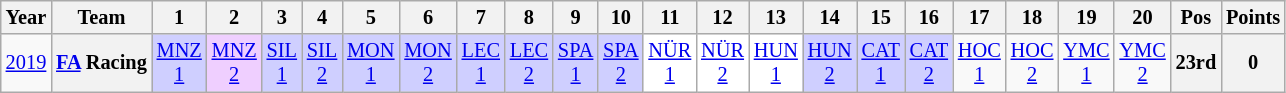<table class="wikitable" style="text-align:center; font-size:85%">
<tr>
<th>Year</th>
<th>Team</th>
<th>1</th>
<th>2</th>
<th>3</th>
<th>4</th>
<th>5</th>
<th>6</th>
<th>7</th>
<th>8</th>
<th>9</th>
<th>10</th>
<th>11</th>
<th>12</th>
<th>13</th>
<th>14</th>
<th>15</th>
<th>16</th>
<th>17</th>
<th>18</th>
<th>19</th>
<th>20</th>
<th>Pos</th>
<th>Points</th>
</tr>
<tr>
<td><a href='#'>2019</a></td>
<th nowrap><a href='#'>FA</a> Racing</th>
<td style="background:#CFCFFF;"><a href='#'>MNZ<br>1</a><br></td>
<td style="background:#EFCFFF;"><a href='#'>MNZ<br>2</a><br></td>
<td style="background:#CFCFFF;"><a href='#'>SIL<br>1</a><br></td>
<td style="background:#CFCFFF;"><a href='#'>SIL<br>2</a><br></td>
<td style="background:#CFCFFF;"><a href='#'>MON<br>1</a><br></td>
<td style="background:#CFCFFF;"><a href='#'>MON<br>2</a><br></td>
<td style="background:#CFCFFF;"><a href='#'>LEC<br>1</a><br></td>
<td style="background:#CFCFFF;"><a href='#'>LEC<br>2</a><br></td>
<td style="background:#CFCFFF;"><a href='#'>SPA<br>1</a><br></td>
<td style="background:#CFCFFF;"><a href='#'>SPA<br>2</a><br></td>
<td style="background:#FFFFFF;"><a href='#'>NÜR<br>1</a><br></td>
<td style="background:#FFFFFF;"><a href='#'>NÜR<br>2</a><br></td>
<td style="background:#FFFFFF;"><a href='#'>HUN<br>1</a><br></td>
<td style="background:#CFCFFF;"><a href='#'>HUN<br>2</a><br></td>
<td style="background:#CFCFFF;"><a href='#'>CAT<br>1</a><br></td>
<td style="background:#CFCFFF;"><a href='#'>CAT<br>2</a><br></td>
<td style="background:#;"><a href='#'>HOC<br>1</a></td>
<td style="background:#;"><a href='#'>HOC<br>2</a></td>
<td style="background:#;"><a href='#'>YMC<br>1</a></td>
<td style="background:#;"><a href='#'>YMC<br>2</a></td>
<th>23rd</th>
<th>0</th>
</tr>
</table>
